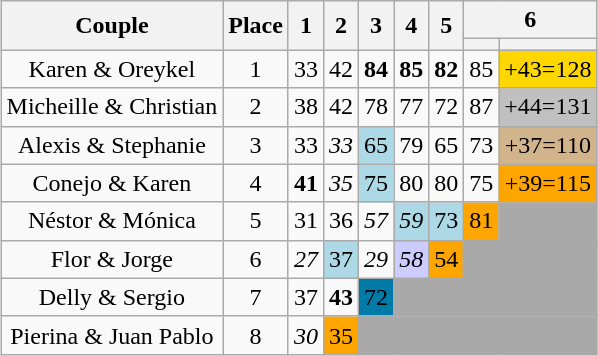<table class="wikitable sortable" style="margin:auto; text-align:center; white-space:nowrap; width:20%;">
<tr>
<th rowspan=2>Couple</th>
<th rowspan=2>Place</th>
<th rowspan=2>1</th>
<th rowspan=2>2</th>
<th rowspan=2>3</th>
<th rowspan=2>4</th>
<th rowspan=2>5</th>
<th colspan=2>6</th>
</tr>
<tr>
<th></th>
<th></th>
</tr>
<tr>
<td>Karen & Oreykel</td>
<td>1</td>
<td>33</td>
<td>42</td>
<td><span><strong>84</strong></span></td>
<td><span><strong>85</strong></span></td>
<td><span><strong>82</strong></span></td>
<td>85</td>
<td bgcolor=gold>+43=128</td>
</tr>
<tr>
<td>Micheille & Christian</td>
<td>2</td>
<td>38</td>
<td>42</td>
<td>78</td>
<td>77</td>
<td>72</td>
<td>87</td>
<td bgcolor=silver>+44=131</td>
</tr>
<tr>
<td>Alexis & Stephanie</td>
<td>3</td>
<td>33</td>
<td><span><em>33</em></span></td>
<td bgcolor=lightblue>65</td>
<td>79</td>
<td>65</td>
<td>73</td>
<td bgcolor=tan>+37=110</td>
</tr>
<tr>
<td>Conejo & Karen</td>
<td>4</td>
<td><span><strong>41</strong></span></td>
<td><span><em>35</em></span></td>
<td bgcolor=lightblue>75</td>
<td>80</td>
<td>80</td>
<td>75</td>
<td bgcolor=orange>+39=115</td>
</tr>
<tr>
<td>Néstor & Mónica</td>
<td>5</td>
<td>31</td>
<td>36</td>
<td><span><em>57</em></span></td>
<td bgcolor=lightblue><span><em>59</em></span></td>
<td bgcolor=lightblue>73</td>
<td bgcolor=orange>81</td>
<td colspan=1 style="background:darkgrey;"></td>
</tr>
<tr>
<td>Flor & Jorge</td>
<td>6</td>
<td><span><em>27</em></span></td>
<td bgcolor=lightblue>37</td>
<td><span><em>29</em></span></td>
<td bgcolor=#CCCCFF><span><em>58</em></span></td>
<td bgcolor=orange>54</td>
<td colspan=2 style="background:darkgrey;"></td>
</tr>
<tr>
<td>Delly & Sergio</td>
<td>7</td>
<td>37</td>
<td><span><strong>43</strong></span></td>
<td bgcolor=#007BA7>72</td>
<td colspan=4 style="background:darkgrey;"></td>
</tr>
<tr>
<td>Pierina & Juan Pablo</td>
<td>8</td>
<td><span><em>30</em></span></td>
<td bgcolor=orange>35</td>
<td colspan=5 style="background:darkgrey;"></td>
</tr>
</table>
